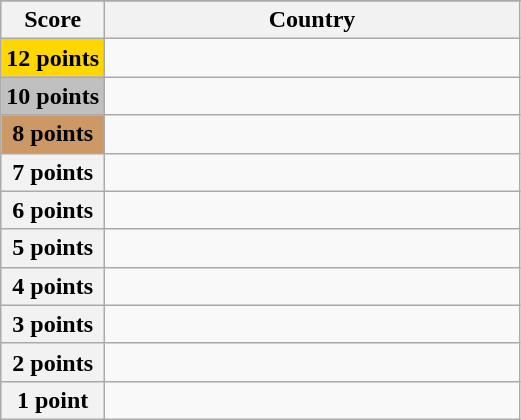<table class="wikitable">
<tr>
</tr>
<tr>
<th scope="col" width="20%">Score</th>
<th scope="col">Country</th>
</tr>
<tr>
<th scope="row" style="background:gold">12 points</th>
<td></td>
</tr>
<tr>
<th scope="row" style="background:silver">10 points</th>
<td></td>
</tr>
<tr>
<th scope="row" style="background:#CC9966">8 points</th>
<td></td>
</tr>
<tr>
<th scope="row">7 points</th>
<td></td>
</tr>
<tr>
<th scope="row">6 points</th>
<td></td>
</tr>
<tr>
<th scope="row">5 points</th>
<td></td>
</tr>
<tr>
<th scope="row">4 points</th>
<td></td>
</tr>
<tr>
<th scope="row">3 points</th>
<td></td>
</tr>
<tr>
<th scope="row">2 points</th>
<td></td>
</tr>
<tr>
<th scope="row">1 point</th>
<td></td>
</tr>
</table>
